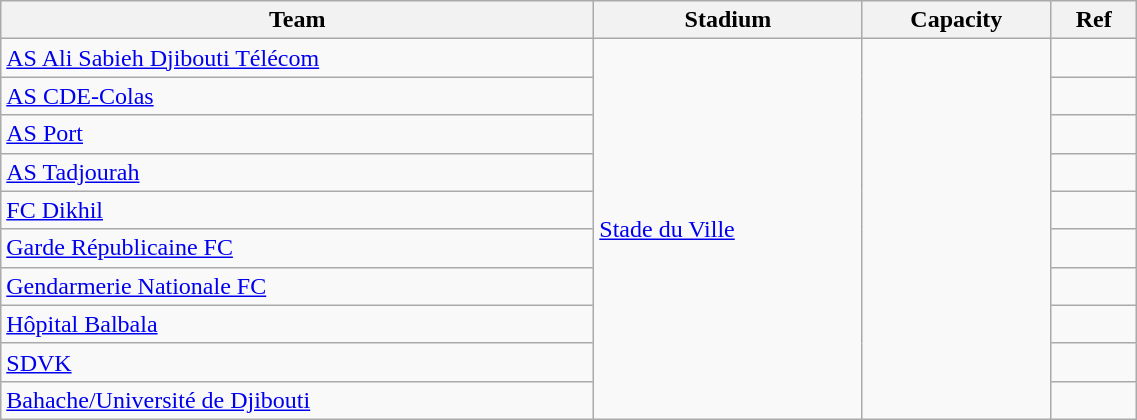<table class="wikitable sortable" style="text-align:left; width:60%;">
<tr>
<th>Team</th>
<th class=unsortable>Stadium</th>
<th class=unsortable>Capacity</th>
<th class=unsortable>Ref</th>
</tr>
<tr>
<td><a href='#'>AS Ali Sabieh Djibouti Télécom</a></td>
<td rowspan=10><a href='#'>Stade du Ville</a></td>
<td align="center" rowspan=10></td>
<td></td>
</tr>
<tr>
<td><a href='#'>AS CDE-Colas</a></td>
<td></td>
</tr>
<tr>
<td><a href='#'>AS Port</a></td>
<td></td>
</tr>
<tr>
<td><a href='#'>AS Tadjourah</a></td>
<td></td>
</tr>
<tr>
<td><a href='#'>FC Dikhil</a></td>
<td></td>
</tr>
<tr>
<td><a href='#'>Garde Républicaine FC</a></td>
<td></td>
</tr>
<tr>
<td><a href='#'>Gendarmerie Nationale FC</a></td>
<td></td>
</tr>
<tr>
<td><a href='#'>Hôpital Balbala</a></td>
<td></td>
</tr>
<tr>
<td><a href='#'>SDVK</a></td>
<td></td>
</tr>
<tr>
<td><a href='#'>Bahache/Université de Djibouti</a></td>
<td></td>
</tr>
</table>
